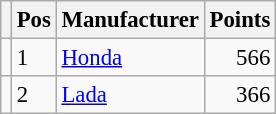<table class="wikitable" style="font-size: 95%;">
<tr>
<th></th>
<th>Pos</th>
<th>Manufacturer</th>
<th>Points</th>
</tr>
<tr>
<td align="left"></td>
<td>1</td>
<td> <a href='#'>Honda</a></td>
<td align="right">566</td>
</tr>
<tr>
<td align="left"></td>
<td>2</td>
<td> <a href='#'>Lada</a></td>
<td align="right">366</td>
</tr>
</table>
